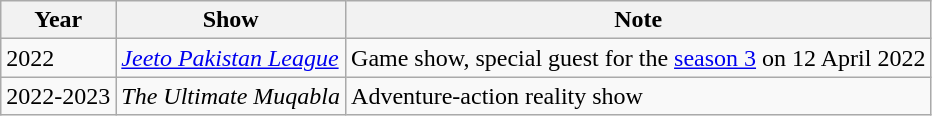<table class="wikitable">
<tr>
<th>Year</th>
<th>Show</th>
<th>Note</th>
</tr>
<tr>
<td>2022</td>
<td><em><a href='#'>Jeeto Pakistan League</a></em></td>
<td>Game show, special guest for the <a href='#'>season 3</a> on 12 April 2022</td>
</tr>
<tr>
<td>2022-2023</td>
<td><em>The Ultimate Muqabla</em></td>
<td>Adventure-action reality show</td>
</tr>
</table>
